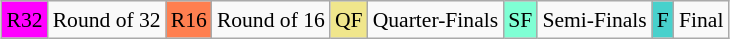<table class="wikitable" style="margin:0.5em auto; font-size:90%; line-height:1.25em;">
<tr>
<td bgcolor="#FF00FF" align=center>R32</td>
<td>Round of 32</td>
<td bgcolor="#FF7F50" align=center>R16</td>
<td>Round of 16</td>
<td bgcolor="#F0E68C" align=center>QF</td>
<td>Quarter-Finals</td>
<td bgcolor="#7FFFD4" align=center>SF</td>
<td>Semi-Finals</td>
<td bgcolor="#48D1CC" align=center>F</td>
<td>Final</td>
</tr>
</table>
